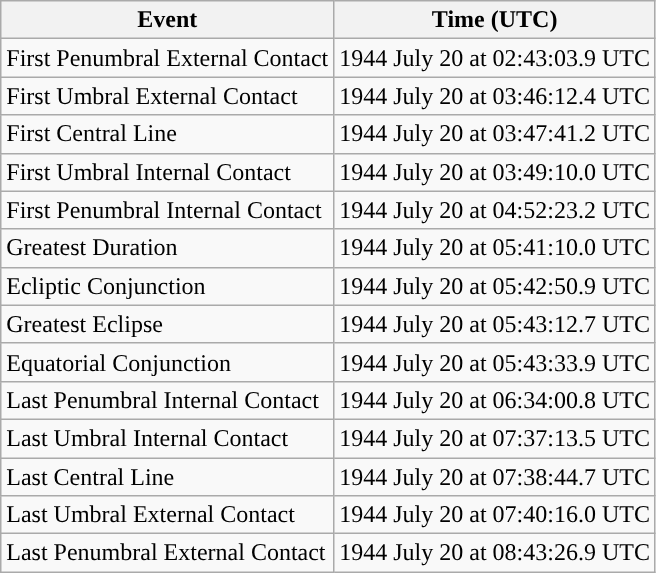<table class="wikitable">
<tr>
<th>Event</th>
<th>Time (UTC)</th>
</tr>
<tr>
<td>First Penumbral External Contact</td>
<td>1944 July 20 at 02:43:03.9 UTC</td>
</tr>
<tr>
<td>First Umbral External Contact</td>
<td>1944 July 20 at 03:46:12.4 UTC</td>
</tr>
<tr>
<td>First Central Line</td>
<td>1944 July 20 at 03:47:41.2 UTC</td>
</tr>
<tr>
<td>First Umbral Internal Contact</td>
<td>1944 July 20 at 03:49:10.0 UTC</td>
</tr>
<tr>
<td>First Penumbral Internal Contact</td>
<td>1944 July 20 at 04:52:23.2 UTC</td>
</tr>
<tr>
<td>Greatest Duration</td>
<td>1944 July 20 at 05:41:10.0 UTC</td>
</tr>
<tr>
<td>Ecliptic Conjunction</td>
<td>1944 July 20 at 05:42:50.9 UTC</td>
</tr>
<tr>
<td>Greatest Eclipse</td>
<td>1944 July 20 at 05:43:12.7 UTC</td>
</tr>
<tr>
<td>Equatorial Conjunction</td>
<td>1944 July 20 at 05:43:33.9 UTC</td>
</tr>
<tr>
<td>Last Penumbral Internal Contact</td>
<td>1944 July 20 at 06:34:00.8 UTC</td>
</tr>
<tr>
<td>Last Umbral Internal Contact</td>
<td>1944 July 20 at 07:37:13.5 UTC</td>
</tr>
<tr>
<td>Last Central Line</td>
<td>1944 July 20 at 07:38:44.7 UTC</td>
</tr>
<tr>
<td>Last Umbral External Contact</td>
<td>1944 July 20 at 07:40:16.0 UTC</td>
</tr>
<tr>
<td>Last Penumbral External Contact</td>
<td>1944 July 20 at 08:43:26.9 UTC</td>
</tr>
</table>
